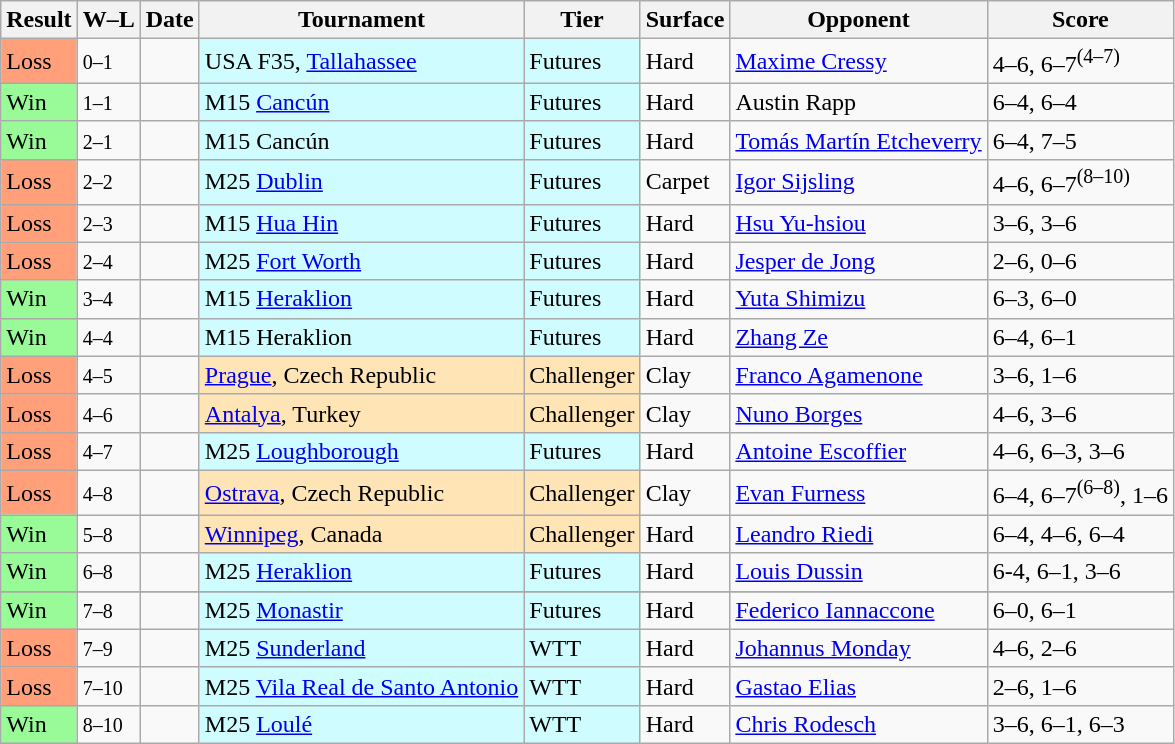<table class="sortable wikitable">
<tr>
<th>Result</th>
<th class="unsortable">W–L</th>
<th>Date</th>
<th>Tournament</th>
<th>Tier</th>
<th>Surface</th>
<th>Opponent</th>
<th class="unsortable">Score</th>
</tr>
<tr>
<td bgcolor=FFA07A>Loss</td>
<td><small>0–1</small></td>
<td></td>
<td style="background:#cffcff;">USA F35, <a href='#'>Tallahassee</a></td>
<td style="background:#cffcff;">Futures</td>
<td>Hard</td>
<td> <a href='#'>Maxime Cressy</a></td>
<td>4–6, 6–7<sup>(4–7)</sup></td>
</tr>
<tr>
<td bgcolor=98FB98>Win</td>
<td><small>1–1</small></td>
<td></td>
<td style="background:#cffcff;">M15 <a href='#'>Cancún</a></td>
<td style="background:#cffcff;">Futures</td>
<td>Hard</td>
<td> Austin Rapp</td>
<td>6–4, 6–4</td>
</tr>
<tr>
<td bgcolor=98FB98>Win</td>
<td><small>2–1</small></td>
<td></td>
<td style="background:#cffcff;">M15 Cancún</td>
<td style="background:#cffcff;">Futures</td>
<td>Hard</td>
<td> <a href='#'>Tomás Martín Etcheverry</a></td>
<td>6–4, 7–5</td>
</tr>
<tr>
<td bgcolor=FFA07A>Loss</td>
<td><small>2–2</small></td>
<td></td>
<td style="background:#cffcff;">M25 <a href='#'>Dublin</a></td>
<td style="background:#cffcff;">Futures</td>
<td>Carpet</td>
<td> <a href='#'>Igor Sijsling</a></td>
<td>4–6, 6–7<sup>(8–10)</sup></td>
</tr>
<tr>
<td bgcolor=FFA07A>Loss</td>
<td><small>2–3</small></td>
<td></td>
<td style="background:#cffcff;">M15 <a href='#'>Hua Hin</a></td>
<td style="background:#cffcff;">Futures</td>
<td>Hard</td>
<td> <a href='#'>Hsu Yu-hsiou</a></td>
<td>3–6, 3–6</td>
</tr>
<tr>
<td bgcolor=FFA07A>Loss</td>
<td><small>2–4</small></td>
<td></td>
<td style="background:#cffcff;">M25 <a href='#'>Fort Worth</a></td>
<td style="background:#cffcff;">Futures</td>
<td>Hard</td>
<td> <a href='#'>Jesper de Jong</a></td>
<td>2–6, 0–6</td>
</tr>
<tr>
<td bgcolor=98FB98>Win</td>
<td><small>3–4</small></td>
<td></td>
<td style="background:#cffcff;">M15 <a href='#'>Heraklion</a></td>
<td style="background:#cffcff;">Futures</td>
<td>Hard</td>
<td> <a href='#'>Yuta Shimizu</a></td>
<td>6–3, 6–0</td>
</tr>
<tr>
<td bgcolor=98FB98>Win</td>
<td><small>4–4</small></td>
<td></td>
<td style="background:#cffcff;">M15 Heraklion</td>
<td style="background:#cffcff;">Futures</td>
<td>Hard</td>
<td> <a href='#'>Zhang Ze</a></td>
<td>6–4, 6–1</td>
</tr>
<tr>
<td bgcolor=FFA07A>Loss</td>
<td><small>4–5</small></td>
<td><a href='#'></a></td>
<td style="background:moccasin;"><a href='#'>Prague</a>, Czech Republic</td>
<td style="background:moccasin;">Challenger</td>
<td>Clay</td>
<td> <a href='#'>Franco Agamenone</a></td>
<td>3–6, 1–6</td>
</tr>
<tr>
<td bgcolor=FFA07A>Loss</td>
<td><small>4–6</small></td>
<td><a href='#'></a></td>
<td style="background:moccasin;"><a href='#'>Antalya</a>, Turkey</td>
<td style="background:moccasin;">Challenger</td>
<td>Clay</td>
<td> <a href='#'>Nuno Borges</a></td>
<td>4–6, 3–6</td>
</tr>
<tr>
<td bgcolor=FFA07A>Loss</td>
<td><small>4–7</small></td>
<td></td>
<td style="background:#cffcff;">M25 <a href='#'>Loughborough</a></td>
<td style="background:#cffcff;">Futures</td>
<td>Hard</td>
<td> <a href='#'>Antoine Escoffier</a></td>
<td>4–6, 6–3, 3–6</td>
</tr>
<tr>
<td bgcolor=FFA07A>Loss</td>
<td><small>4–8</small></td>
<td><a href='#'></a></td>
<td style="background:moccasin;"><a href='#'>Ostrava</a>, Czech Republic</td>
<td style="background:moccasin;">Challenger</td>
<td>Clay</td>
<td> <a href='#'>Evan Furness</a></td>
<td>6–4, 6–7<sup>(6–8)</sup>, 1–6</td>
</tr>
<tr>
<td bgcolor=98FB98>Win</td>
<td><small>5–8</small></td>
<td><a href='#'></a></td>
<td style="background:moccasin;"><a href='#'>Winnipeg</a>, Canada</td>
<td style="background:moccasin;">Challenger</td>
<td>Hard</td>
<td> <a href='#'>Leandro Riedi</a></td>
<td>6–4, 4–6, 6–4</td>
</tr>
<tr>
<td bgcolor=98FB98>Win</td>
<td><small>6–8</small></td>
<td></td>
<td style="background:#cffcff;">M25 <a href='#'>Heraklion</a></td>
<td style="background:#cffcff;">Futures</td>
<td>Hard</td>
<td> <a href='#'>Louis Dussin</a></td>
<td>6-4, 6–1, 3–6</td>
</tr>
<tr>
</tr>
<tr>
<td bgcolor=98FB98>Win</td>
<td><small>7–8</small></td>
<td></td>
<td style="background:#cffcff;">M25 <a href='#'>Monastir</a></td>
<td style="background:#cffcff;">Futures</td>
<td>Hard</td>
<td> <a href='#'>Federico Iannaccone</a></td>
<td>6–0, 6–1</td>
</tr>
<tr>
<td bgcolor=FFA07A>Loss</td>
<td><small>7–9</small></td>
<td></td>
<td style="background:#cffcff;">M25 <a href='#'>Sunderland</a></td>
<td style="background:#cffcff;">WTT</td>
<td>Hard</td>
<td> <a href='#'>Johannus Monday</a></td>
<td>4–6, 2–6</td>
</tr>
<tr>
<td bgcolor=FFA07A>Loss</td>
<td><small>7–10</small></td>
<td></td>
<td style="background:#cffcff;">M25 <a href='#'>Vila Real de Santo Antonio</a></td>
<td style="background:#cffcff;">WTT</td>
<td>Hard</td>
<td> <a href='#'>Gastao Elias</a></td>
<td>2–6, 1–6</td>
</tr>
<tr>
<td bgcolor=98FB98>Win</td>
<td><small>8–10</small></td>
<td></td>
<td style="background:#cffcff;">M25 <a href='#'>Loulé</a></td>
<td style="background:#cffcff;">WTT</td>
<td>Hard</td>
<td> <a href='#'>Chris Rodesch</a></td>
<td>3–6, 6–1, 6–3</td>
</tr>
</table>
